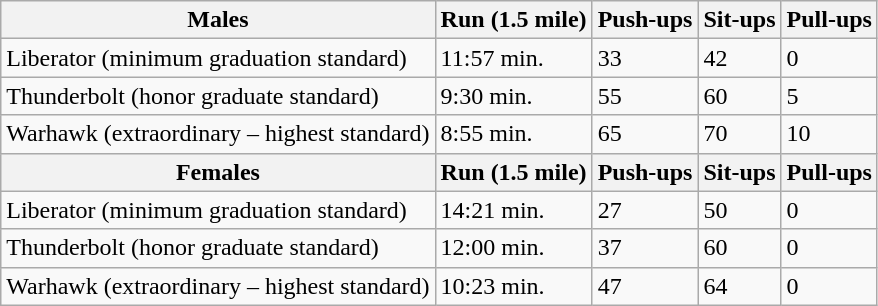<table class="wikitable">
<tr>
<th><strong>Males</strong></th>
<th>Run (1.5 mile)</th>
<th>Push-ups</th>
<th>Sit-ups</th>
<th>Pull-ups</th>
</tr>
<tr>
<td>Liberator (minimum graduation standard)</td>
<td>11:57 min.</td>
<td>33</td>
<td>42</td>
<td>0</td>
</tr>
<tr>
<td>Thunderbolt (honor graduate standard)</td>
<td>9:30 min.</td>
<td>55</td>
<td>60</td>
<td>5</td>
</tr>
<tr>
<td>Warhawk (extraordinary – highest standard)</td>
<td>8:55 min.</td>
<td>65</td>
<td>70</td>
<td>10</td>
</tr>
<tr>
<th style="text-align:center;"><strong>Females</strong></th>
<th>Run (1.5 mile)</th>
<th>Push-ups</th>
<th>Sit-ups</th>
<th>Pull-ups</th>
</tr>
<tr>
<td>Liberator (minimum graduation standard)</td>
<td>14:21 min.</td>
<td>27</td>
<td>50</td>
<td>0</td>
</tr>
<tr>
<td>Thunderbolt (honor graduate standard)</td>
<td>12:00 min.</td>
<td>37</td>
<td>60</td>
<td>0</td>
</tr>
<tr>
<td>Warhawk (extraordinary – highest standard)</td>
<td>10:23 min.</td>
<td>47</td>
<td>64</td>
<td>0</td>
</tr>
</table>
